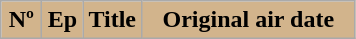<table class=wikitable style="background:#FFFFFF">
<tr>
<th style="background:#D2B48C; width:20px">Nº</th>
<th style="background:#D2B48C; width:20px">Ep</th>
<th style="background:#D2B48C">Title</th>
<th style="background:#D2B48C; width:135px">Original air date<br>






</th>
</tr>
</table>
